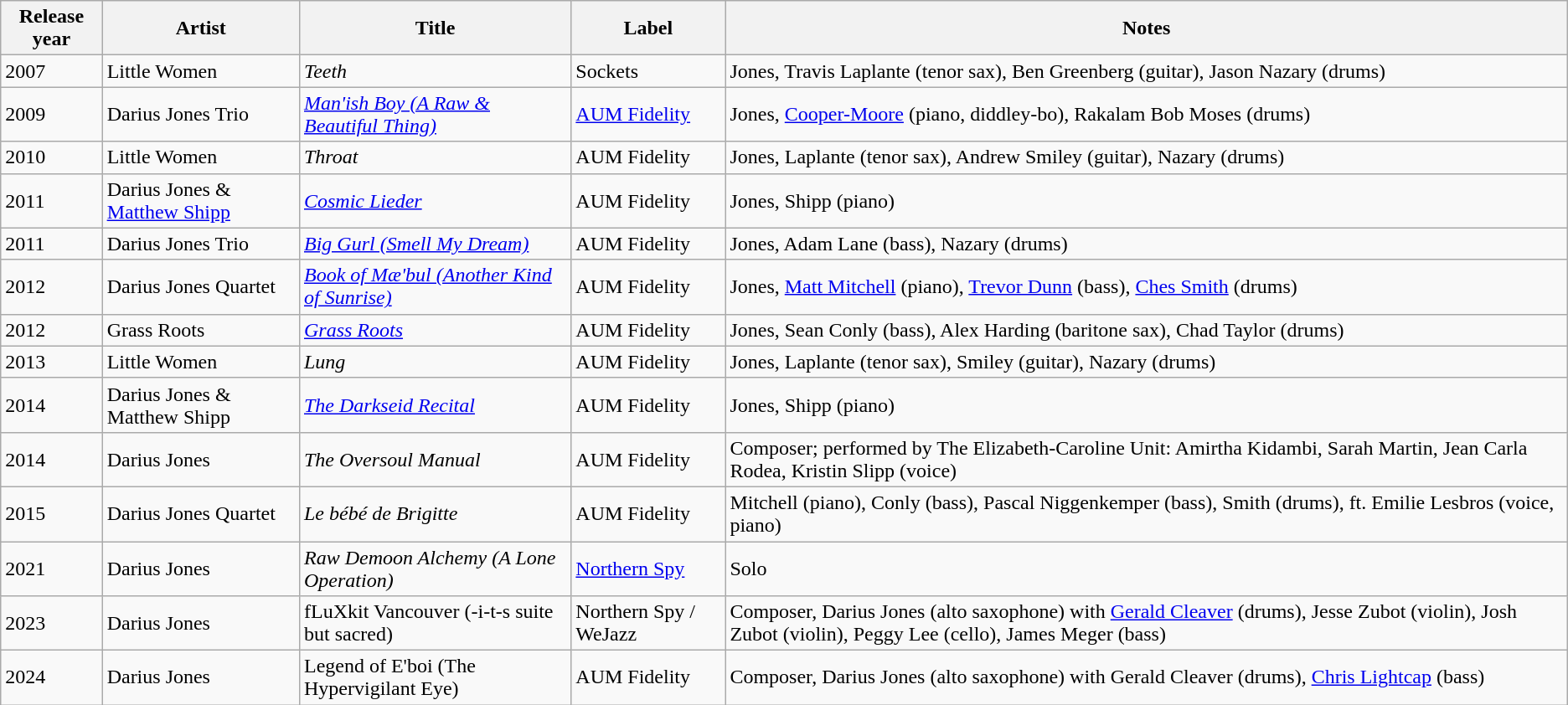<table class="wikitable sortable">
<tr>
<th>Release year</th>
<th>Artist</th>
<th>Title</th>
<th>Label</th>
<th>Notes</th>
</tr>
<tr>
<td>2007</td>
<td>Little Women</td>
<td><em>Teeth</em></td>
<td>Sockets</td>
<td>Jones, Travis Laplante (tenor sax), Ben Greenberg (guitar), Jason Nazary (drums)</td>
</tr>
<tr>
<td>2009</td>
<td>Darius Jones Trio</td>
<td><em><a href='#'>Man'ish Boy (A Raw & Beautiful Thing)</a></em></td>
<td><a href='#'>AUM Fidelity</a></td>
<td>Jones, <a href='#'>Cooper-Moore</a> (piano, diddley-bo), Rakalam Bob Moses (drums)</td>
</tr>
<tr>
<td>2010</td>
<td>Little Women</td>
<td><em>Throat</em></td>
<td>AUM Fidelity</td>
<td>Jones, Laplante (tenor sax), Andrew Smiley (guitar), Nazary (drums)</td>
</tr>
<tr>
<td>2011</td>
<td>Darius Jones & <a href='#'>Matthew Shipp</a></td>
<td><em><a href='#'>Cosmic Lieder</a></em></td>
<td>AUM Fidelity</td>
<td>Jones, Shipp (piano)</td>
</tr>
<tr>
<td>2011</td>
<td>Darius Jones Trio</td>
<td><em><a href='#'>Big Gurl (Smell My Dream)</a></em></td>
<td>AUM Fidelity</td>
<td>Jones, Adam Lane (bass), Nazary (drums)</td>
</tr>
<tr>
<td>2012</td>
<td>Darius Jones Quartet</td>
<td><em><a href='#'>Book of Mæ'bul (Another Kind of Sunrise)</a></em></td>
<td>AUM Fidelity</td>
<td>Jones, <a href='#'>Matt Mitchell</a> (piano), <a href='#'>Trevor Dunn</a> (bass), <a href='#'>Ches Smith</a> (drums)</td>
</tr>
<tr>
<td>2012</td>
<td>Grass Roots</td>
<td><em><a href='#'>Grass Roots</a></em></td>
<td>AUM Fidelity</td>
<td>Jones, Sean Conly (bass), Alex Harding (baritone sax), Chad Taylor (drums)</td>
</tr>
<tr>
<td>2013</td>
<td>Little Women</td>
<td><em>Lung</em></td>
<td>AUM Fidelity</td>
<td>Jones, Laplante (tenor sax), Smiley (guitar), Nazary (drums)</td>
</tr>
<tr>
<td>2014</td>
<td>Darius Jones & Matthew Shipp</td>
<td><em><a href='#'>The Darkseid Recital</a></em></td>
<td>AUM Fidelity</td>
<td>Jones, Shipp (piano)</td>
</tr>
<tr>
<td>2014</td>
<td>Darius Jones</td>
<td><em>The Oversoul Manual</em></td>
<td>AUM Fidelity</td>
<td>Composer; performed by The Elizabeth-Caroline Unit: Amirtha Kidambi, Sarah Martin, Jean Carla Rodea, Kristin Slipp (voice)</td>
</tr>
<tr>
<td>2015</td>
<td>Darius Jones Quartet</td>
<td><em>Le bébé de Brigitte</em></td>
<td>AUM Fidelity</td>
<td>Mitchell (piano), Conly (bass), Pascal Niggenkemper (bass), Smith (drums), ft. Emilie Lesbros (voice, piano)</td>
</tr>
<tr>
<td>2021</td>
<td>Darius Jones</td>
<td><em>Raw Demoon Alchemy (A Lone Operation)</td>
<td><a href='#'>Northern Spy</a></td>
<td>Solo</td>
</tr>
<tr>
<td>2023</td>
<td>Darius Jones</td>
<td></em>fLuXkit Vancouver (-i-t-s suite but sacred)<em></td>
<td>Northern Spy / WeJazz</td>
<td>Composer, Darius Jones (alto saxophone) with <a href='#'>Gerald Cleaver</a> (drums), Jesse Zubot (violin), Josh Zubot (violin), Peggy Lee (cello), James Meger (bass)</td>
</tr>
<tr>
<td>2024</td>
<td>Darius Jones</td>
<td></em>Legend of E'boi (The Hypervigilant Eye)<em></td>
<td>AUM Fidelity</td>
<td>Composer, Darius Jones (alto saxophone) with Gerald Cleaver (drums), <a href='#'>Chris Lightcap</a> (bass)</td>
</tr>
</table>
